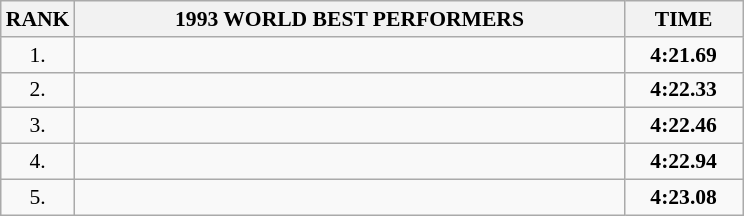<table class="wikitable" style="border-collapse: collapse; font-size: 90%;">
<tr>
<th>RANK</th>
<th align="center" style="width: 25em">1993 WORLD BEST PERFORMERS</th>
<th align="center" style="width: 5em">TIME</th>
</tr>
<tr>
<td align="center">1.</td>
<td></td>
<td align="center"><strong>4:21.69</strong></td>
</tr>
<tr>
<td align="center">2.</td>
<td></td>
<td align="center"><strong>4:22.33</strong></td>
</tr>
<tr>
<td align="center">3.</td>
<td></td>
<td align="center"><strong>4:22.46</strong></td>
</tr>
<tr>
<td align="center">4.</td>
<td></td>
<td align="center"><strong>4:22.94</strong></td>
</tr>
<tr>
<td align="center">5.</td>
<td></td>
<td align="center"><strong>4:23.08</strong></td>
</tr>
</table>
